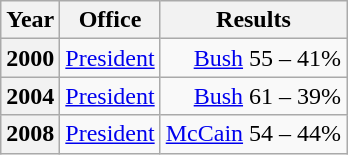<table class=wikitable>
<tr>
<th>Year</th>
<th>Office</th>
<th>Results</th>
</tr>
<tr>
<th>2000</th>
<td><a href='#'>President</a></td>
<td align="right" ><a href='#'>Bush</a> 55 – 41%</td>
</tr>
<tr>
<th>2004</th>
<td><a href='#'>President</a></td>
<td align="right" ><a href='#'>Bush</a> 61 – 39%</td>
</tr>
<tr>
<th>2008</th>
<td><a href='#'>President</a></td>
<td align="right" ><a href='#'>McCain</a> 54 – 44%</td>
</tr>
</table>
